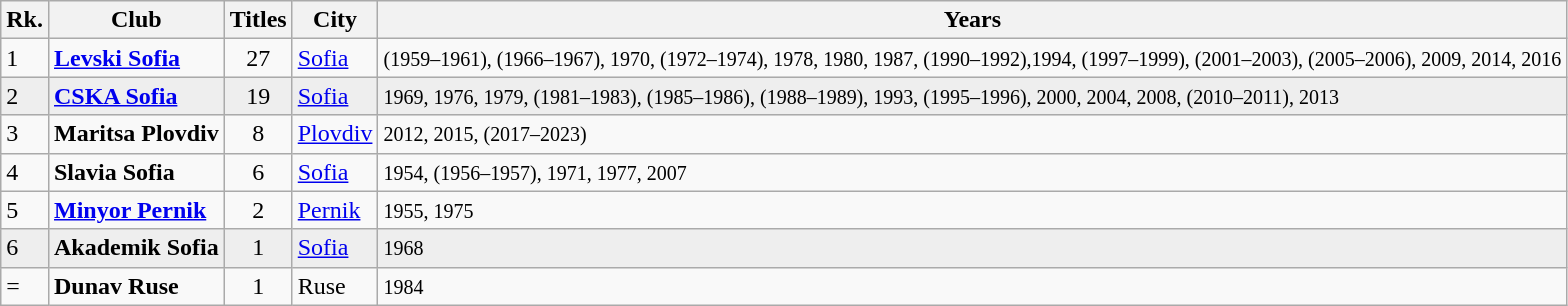<table class="wikitable">
<tr>
<th scope="col">Rk.</th>
<th scope="col">Club</th>
<th scope="col">Titles</th>
<th scope="col">City</th>
<th scope="col">Years</th>
</tr>
<tr>
<td>1</td>
<td><strong><a href='#'>Levski Sofia</a></strong></td>
<td align="center">27</td>
<td><a href='#'>Sofia</a></td>
<td><small> (1959–1961), (1966–1967), 1970, (1972–1974), 1978, 1980, 1987, (1990–1992),1994, (1997–1999), (2001–2003), (2005–2006), 2009, 2014, 2016 </small></td>
</tr>
<tr style="background:#EEE">
<td>2</td>
<td><strong><a href='#'>CSKA Sofia</a></strong></td>
<td align="center">19</td>
<td><a href='#'>Sofia</a></td>
<td><small>1969, 1976, 1979, (1981–1983), (1985–1986), (1988–1989), 1993, (1995–1996), 2000, 2004, 2008, (2010–2011), 2013 </small></td>
</tr>
<tr>
<td>3</td>
<td><strong>Maritsa Plovdiv</strong></td>
<td align="center">8</td>
<td><a href='#'>Plovdiv</a></td>
<td><small>  2012, 2015, (2017–2023) </small></td>
</tr>
<tr>
<td>4</td>
<td><strong>Slavia Sofia</strong></td>
<td align="center">6</td>
<td><a href='#'>Sofia</a></td>
<td><small> 1954, (1956–1957), 1971, 1977, 2007 </small></td>
</tr>
<tr>
<td>5</td>
<td><strong><a href='#'>Minyor Pernik</a></strong></td>
<td align="center">2</td>
<td><a href='#'>Pernik</a></td>
<td><small> 1955, 1975 </small></td>
</tr>
<tr style="background:#EEE">
<td>6</td>
<td><strong>Akademik Sofia</strong></td>
<td align="center">1</td>
<td><a href='#'>Sofia</a></td>
<td><small> 1968 </small></td>
</tr>
<tr>
<td>=</td>
<td><strong>Dunav Ruse</strong></td>
<td align="center">1</td>
<td>Ruse</td>
<td><small> 1984 </small></td>
</tr>
</table>
